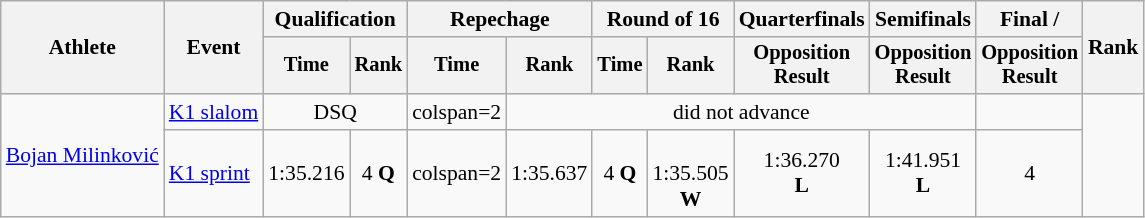<table class="wikitable" style="font-size:90%;">
<tr>
<th rowspan=2>Athlete</th>
<th rowspan=2>Event</th>
<th colspan=2>Qualification</th>
<th colspan=2>Repechage</th>
<th colspan=2>Round of 16</th>
<th>Quarterfinals</th>
<th>Semifinals</th>
<th>Final / </th>
<th rowspan=2>Rank</th>
</tr>
<tr style="font-size:95%">
<th>Time</th>
<th>Rank</th>
<th>Time</th>
<th>Rank</th>
<th>Time</th>
<th>Rank</th>
<th>Opposition <br>Result</th>
<th>Opposition <br>Result</th>
<th>Opposition <br>Result</th>
</tr>
<tr align=center>
<td rowspan=2 align=left><a href='#'>Bojan Milinković</a></td>
<td align=left><a href='#'>K1 slalom</a></td>
<td colspan=2>DSQ</td>
<td>colspan=2 </td>
<td colspan=5>did not advance</td>
<td></td>
</tr>
<tr align=center>
<td align=left><a href='#'>K1 sprint</a></td>
<td>1:35.216</td>
<td>4 <strong>Q</strong></td>
<td>colspan=2 </td>
<td>1:35.637</td>
<td>4 <strong>Q</strong></td>
<td><br>1:35.505<br><strong>W</strong></td>
<td>1:36.270<br><strong>L</strong></td>
<td>1:41.951<br><strong>L</strong></td>
<td>4</td>
</tr>
</table>
